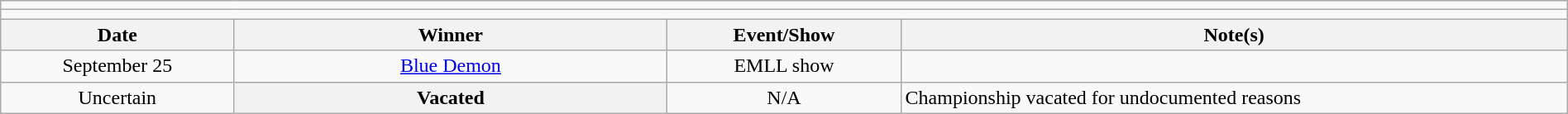<table class="wikitable" style="text-align:center; width:100%;">
<tr>
<td colspan=5></td>
</tr>
<tr>
<td colspan=5><strong></strong></td>
</tr>
<tr>
<th width=14%>Date</th>
<th width=26%>Winner</th>
<th width=14%>Event/Show</th>
<th width=40%>Note(s)</th>
</tr>
<tr>
<td>September 25</td>
<td><a href='#'>Blue Demon</a></td>
<td>EMLL show</td>
<td align=left></td>
</tr>
<tr>
<td>Uncertain</td>
<th>Vacated</th>
<td>N/A</td>
<td align=left>Championship vacated for undocumented reasons</td>
</tr>
</table>
